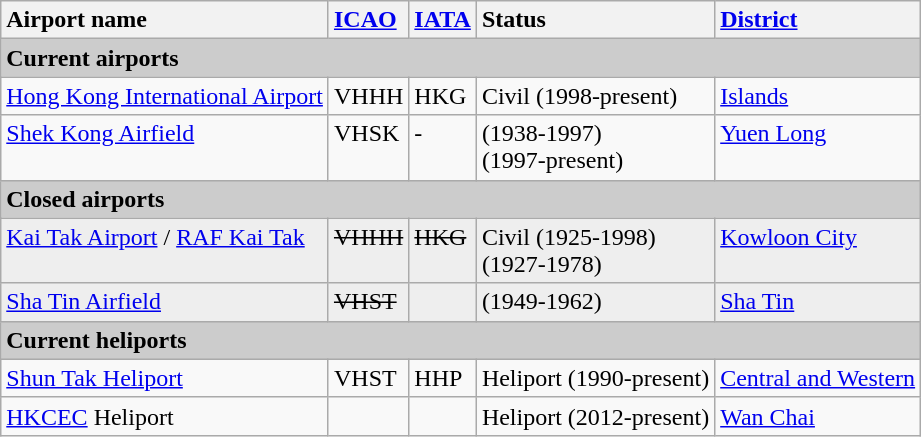<table class="wikitable sortable">
<tr valign=baseline>
<th style="text-align:left;">Airport name</th>
<th style="text-align:left;"><a href='#'>ICAO</a></th>
<th style="text-align:left;"><a href='#'>IATA</a></th>
<th style="text-align:left;">Status</th>
<th style="text-align:left;"><a href='#'>District</a></th>
</tr>
<tr style="background-color: #CCCCCC">
<td colspan=7><strong>Current airports</strong></td>
</tr>
<tr valign=top>
<td><a href='#'>Hong Kong International Airport</a></td>
<td>VHHH</td>
<td>HKG</td>
<td>Civil (1998-present)</td>
<td><a href='#'>Islands</a></td>
</tr>
<tr valign=top>
<td><a href='#'>Shek Kong Airfield</a></td>
<td>VHSK</td>
<td>-</td>
<td> (1938-1997)<br> (1997-present)</td>
<td><a href='#'>Yuen Long</a></td>
</tr>
<tr style="background-color: #CCCCCC">
<td colspan=7><strong>Closed airports</strong></td>
</tr>
<tr valign=top bgcolor="#EEEEEE">
<td><a href='#'>Kai Tak Airport</a> / <a href='#'>RAF Kai Tak</a></td>
<td><s>VHHH</s></td>
<td><s>HKG</s></td>
<td>Civil (1925-1998)<br> (1927-1978)</td>
<td><a href='#'>Kowloon City</a></td>
</tr>
<tr valign=top bgcolor="#EEEEEE">
<td><a href='#'>Sha Tin Airfield</a></td>
<td><s>VHST</s></td>
<td></td>
<td> (1949-1962)</td>
<td><a href='#'>Sha Tin</a></td>
</tr>
<tr style="background-color: #CCCCCC">
<td colspan=7><strong>Current heliports</strong></td>
</tr>
<tr valign=top>
<td><a href='#'>Shun Tak Heliport</a></td>
<td>VHST</td>
<td>HHP</td>
<td>Heliport (1990-present)</td>
<td><a href='#'>Central and Western</a></td>
</tr>
<tr valign=top>
<td><a href='#'>HKCEC</a> Heliport</td>
<td></td>
<td></td>
<td>Heliport (2012-present)</td>
<td><a href='#'>Wan Chai</a></td>
</tr>
</table>
